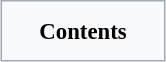<table id="toc"  style="margin: 0 auto; text-align:center; background:#F8F9FA; border: solid 1px #A2A9B1; font-size:95%; padding:0.5em">
<tr>
<td style="padding-left: 1em; padding-right: 1em;"><strong>Contents</strong><br>

</td>
</tr>
</table>
